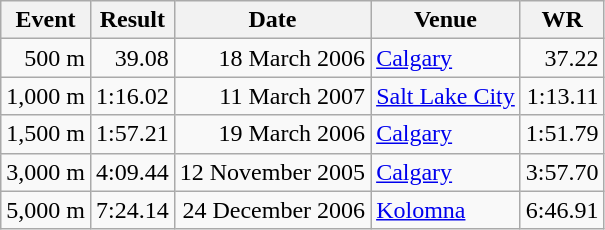<table class="wikitable" style="text-align:right">
<tr>
<th>Event</th>
<th>Result</th>
<th>Date</th>
<th>Venue</th>
<th>WR</th>
</tr>
<tr>
<td>500 m</td>
<td>39.08</td>
<td>18 March 2006</td>
<td align="left"><a href='#'>Calgary</a></td>
<td>37.22</td>
</tr>
<tr>
<td>1,000 m</td>
<td>1:16.02</td>
<td>11 March 2007</td>
<td align="left"><a href='#'>Salt Lake City</a></td>
<td>1:13.11</td>
</tr>
<tr>
<td>1,500 m</td>
<td>1:57.21</td>
<td>19 March 2006</td>
<td align="left"><a href='#'>Calgary</a></td>
<td>1:51.79</td>
</tr>
<tr>
<td>3,000 m</td>
<td>4:09.44</td>
<td>12 November 2005</td>
<td align="left"><a href='#'>Calgary</a></td>
<td>3:57.70</td>
</tr>
<tr>
<td>5,000 m</td>
<td>7:24.14</td>
<td>24 December 2006</td>
<td align="left"><a href='#'>Kolomna</a></td>
<td>6:46.91</td>
</tr>
</table>
